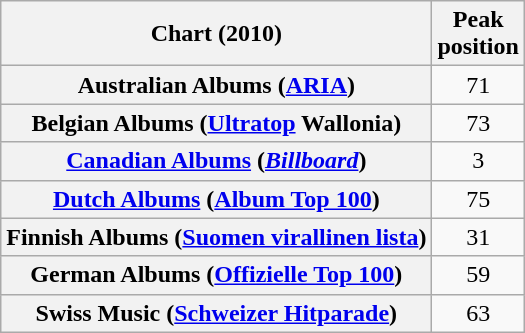<table class="wikitable sortable plainrowheaders">
<tr>
<th scope="col">Chart (2010)</th>
<th scope="col">Peak<br>position</th>
</tr>
<tr>
<th scope="row">Australian Albums (<a href='#'>ARIA</a>)</th>
<td style="text-align:center;">71</td>
</tr>
<tr>
<th scope="row">Belgian Albums (<a href='#'>Ultratop</a> Wallonia)</th>
<td style="text-align:center;">73</td>
</tr>
<tr>
<th scope="row"><a href='#'>Canadian Albums</a> (<em><a href='#'>Billboard</a></em>)</th>
<td style="text-align:center;">3</td>
</tr>
<tr>
<th scope="row"><a href='#'>Dutch Albums</a> (<a href='#'>Album Top 100</a>)</th>
<td style="text-align:center;">75</td>
</tr>
<tr>
<th scope="row">Finnish Albums (<a href='#'>Suomen virallinen lista</a>)</th>
<td style="text-align:center;">31</td>
</tr>
<tr>
<th scope="row">German Albums (<a href='#'>Offizielle Top 100</a>)</th>
<td style="text-align:center;">59</td>
</tr>
<tr>
<th scope="row">Swiss Music (<a href='#'>Schweizer Hitparade</a>)</th>
<td style="text-align:center;">63</td>
</tr>
</table>
